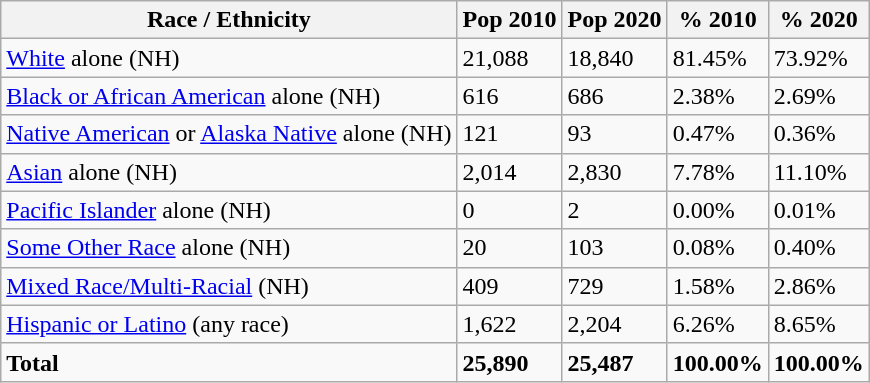<table class="wikitable">
<tr>
<th>Race / Ethnicity</th>
<th>Pop 2010</th>
<th>Pop 2020</th>
<th>% 2010</th>
<th>% 2020</th>
</tr>
<tr>
<td><a href='#'>White</a> alone (NH)</td>
<td>21,088</td>
<td>18,840</td>
<td>81.45%</td>
<td>73.92%</td>
</tr>
<tr>
<td><a href='#'>Black or African American</a> alone (NH)</td>
<td>616</td>
<td>686</td>
<td>2.38%</td>
<td>2.69%</td>
</tr>
<tr>
<td><a href='#'>Native American</a> or <a href='#'>Alaska Native</a> alone (NH)</td>
<td>121</td>
<td>93</td>
<td>0.47%</td>
<td>0.36%</td>
</tr>
<tr>
<td><a href='#'>Asian</a> alone (NH)</td>
<td>2,014</td>
<td>2,830</td>
<td>7.78%</td>
<td>11.10%</td>
</tr>
<tr>
<td><a href='#'>Pacific Islander</a> alone (NH)</td>
<td>0</td>
<td>2</td>
<td>0.00%</td>
<td>0.01%</td>
</tr>
<tr>
<td><a href='#'>Some Other Race</a> alone (NH)</td>
<td>20</td>
<td>103</td>
<td>0.08%</td>
<td>0.40%</td>
</tr>
<tr>
<td><a href='#'>Mixed Race/Multi-Racial</a> (NH)</td>
<td>409</td>
<td>729</td>
<td>1.58%</td>
<td>2.86%</td>
</tr>
<tr>
<td><a href='#'>Hispanic or Latino</a> (any race)</td>
<td>1,622</td>
<td>2,204</td>
<td>6.26%</td>
<td>8.65%</td>
</tr>
<tr>
<td><strong>Total</strong></td>
<td><strong>25,890</strong></td>
<td><strong>25,487</strong></td>
<td><strong>100.00%</strong></td>
<td><strong>100.00%</strong></td>
</tr>
</table>
